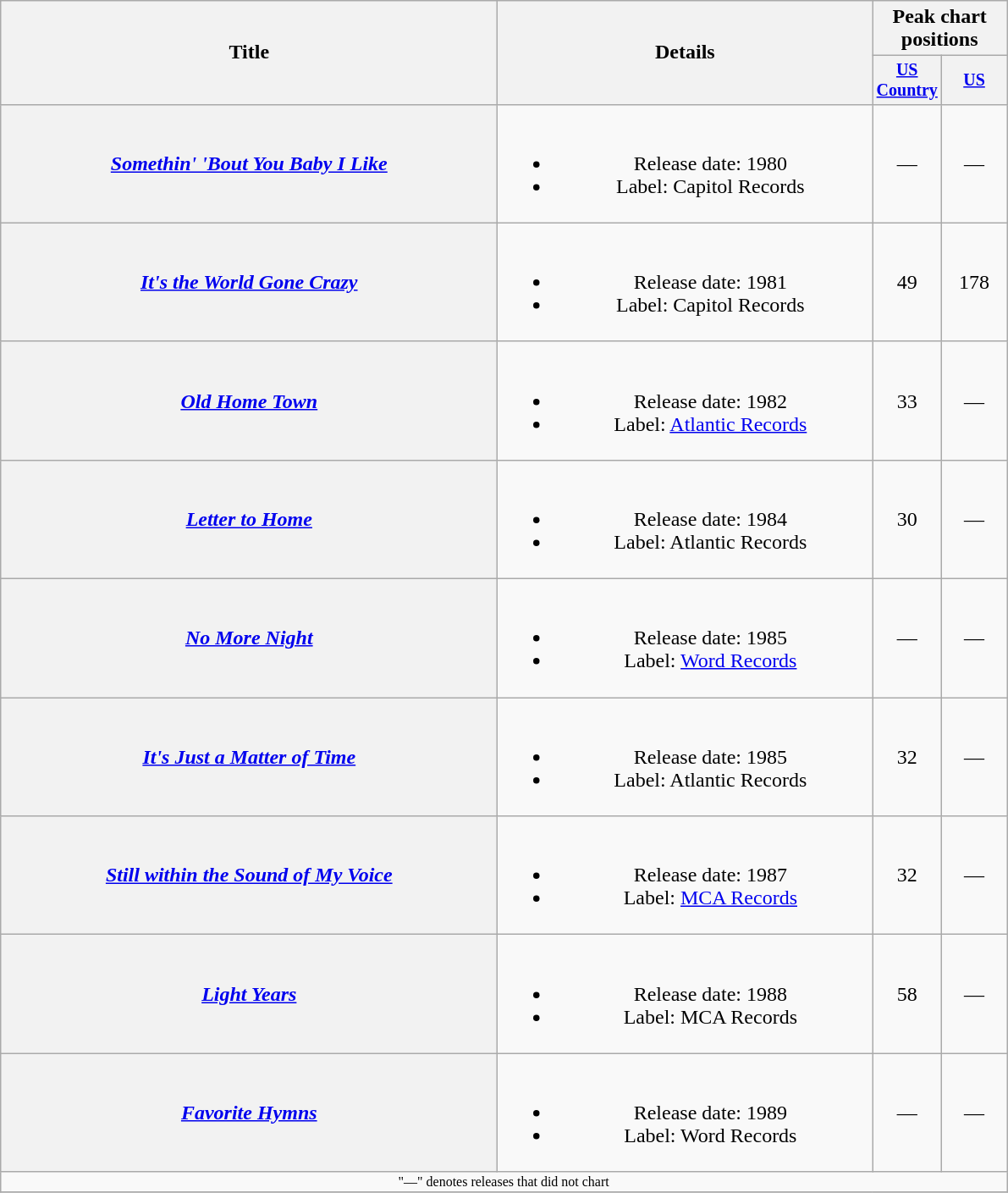<table class="wikitable plainrowheaders" style="text-align:center;">
<tr>
<th rowspan="2" style="width:24em;">Title</th>
<th rowspan="2" style="width:18em;">Details</th>
<th colspan="2">Peak chart<br>positions</th>
</tr>
<tr style="font-size:smaller;">
<th width="45"><a href='#'>US Country</a></th>
<th width="45"><a href='#'>US</a></th>
</tr>
<tr>
<th scope="row"><em><a href='#'>Somethin' 'Bout You Baby I Like</a></em></th>
<td><br><ul><li>Release date: 1980</li><li>Label: Capitol Records</li></ul></td>
<td>—</td>
<td>—</td>
</tr>
<tr>
<th scope="row"><em><a href='#'>It's the World Gone Crazy</a></em></th>
<td><br><ul><li>Release date: 1981</li><li>Label: Capitol Records</li></ul></td>
<td>49</td>
<td>178</td>
</tr>
<tr>
<th scope="row"><em><a href='#'>Old Home Town</a></em></th>
<td><br><ul><li>Release date: 1982</li><li>Label: <a href='#'>Atlantic Records</a></li></ul></td>
<td>33</td>
<td>—</td>
</tr>
<tr>
<th scope="row"><em><a href='#'>Letter to Home</a></em></th>
<td><br><ul><li>Release date: 1984</li><li>Label: Atlantic Records</li></ul></td>
<td>30</td>
<td>—</td>
</tr>
<tr>
<th scope="row"><em><a href='#'>No More Night</a></em></th>
<td><br><ul><li>Release date: 1985</li><li>Label: <a href='#'>Word Records</a></li></ul></td>
<td>—</td>
<td>—</td>
</tr>
<tr>
<th scope="row"><em><a href='#'>It's Just a Matter of Time</a></em></th>
<td><br><ul><li>Release date: 1985</li><li>Label: Atlantic Records</li></ul></td>
<td>32</td>
<td>—</td>
</tr>
<tr>
<th scope="row"><em><a href='#'>Still within the Sound of My Voice</a></em></th>
<td><br><ul><li>Release date: 1987</li><li>Label: <a href='#'>MCA Records</a></li></ul></td>
<td>32</td>
<td>—</td>
</tr>
<tr>
<th scope="row"><em><a href='#'>Light Years</a></em></th>
<td><br><ul><li>Release date: 1988</li><li>Label: MCA Records</li></ul></td>
<td>58</td>
<td>—</td>
</tr>
<tr>
<th scope="row"><em><a href='#'>Favorite Hymns</a></em></th>
<td><br><ul><li>Release date: 1989</li><li>Label: Word Records</li></ul></td>
<td>—</td>
<td>—</td>
</tr>
<tr>
<td colspan="4" style="font-size:8pt">"—" denotes releases that did not chart</td>
</tr>
<tr>
</tr>
</table>
